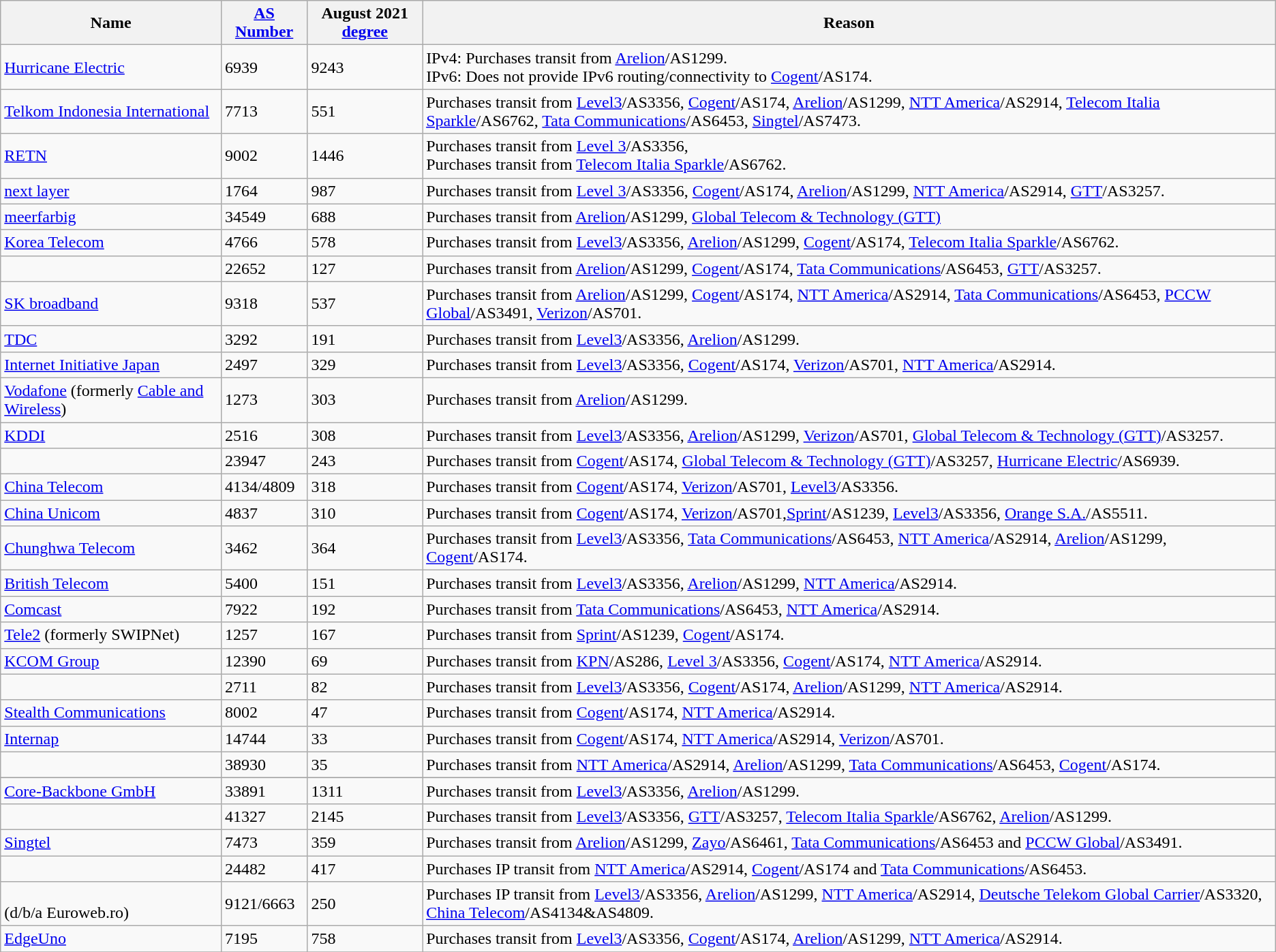<table class="wikitable sortable">
<tr>
<th>Name</th>
<th><a href='#'>AS Number</a></th>
<th>August 2021 <a href='#'>degree</a></th>
<th>Reason</th>
</tr>
<tr>
<td><a href='#'>Hurricane Electric</a></td>
<td>6939</td>
<td>9243</td>
<td>IPv4: Purchases transit from <a href='#'>Arelion</a>/AS1299.<br>IPv6: Does not provide IPv6 routing/connectivity to <a href='#'>Cogent</a>/AS174.</td>
</tr>
<tr>
<td><a href='#'>Telkom Indonesia International</a></td>
<td>7713</td>
<td>551</td>
<td>Purchases transit from <a href='#'>Level3</a>/AS3356, <a href='#'>Cogent</a>/AS174, <a href='#'>Arelion</a>/AS1299, <a href='#'>NTT America</a>/AS2914, <a href='#'>Telecom Italia Sparkle</a>/AS6762, <a href='#'>Tata Communications</a>/AS6453, <a href='#'>Singtel</a>/AS7473.</td>
</tr>
<tr>
<td><a href='#'>RETN</a></td>
<td>9002</td>
<td>1446</td>
<td>Purchases transit from <a href='#'>Level 3</a>/AS3356,<br>Purchases transit from <a href='#'>Telecom Italia Sparkle</a>/AS6762.</td>
</tr>
<tr>
<td><a href='#'>next layer</a></td>
<td>1764</td>
<td>987</td>
<td>Purchases transit from <a href='#'>Level 3</a>/AS3356, <a href='#'>Cogent</a>/AS174, <a href='#'>Arelion</a>/AS1299, <a href='#'>NTT America</a>/AS2914, <a href='#'>GTT</a>/AS3257.</td>
</tr>
<tr>
<td><a href='#'>meerfarbig</a></td>
<td>34549</td>
<td>688</td>
<td>Purchases transit from <a href='#'>Arelion</a>/AS1299, <a href='#'>Global Telecom & Technology (GTT)</a></td>
</tr>
<tr>
<td><a href='#'>Korea Telecom</a></td>
<td>4766</td>
<td>578</td>
<td>Purchases transit from <a href='#'>Level3</a>/AS3356, <a href='#'>Arelion</a>/AS1299, <a href='#'>Cogent</a>/AS174, <a href='#'>Telecom Italia Sparkle</a>/AS6762.</td>
</tr>
<tr>
<td></td>
<td>22652</td>
<td>127</td>
<td>Purchases transit from <a href='#'>Arelion</a>/AS1299, <a href='#'>Cogent</a>/AS174, <a href='#'>Tata Communications</a>/AS6453, <a href='#'>GTT</a>/AS3257.</td>
</tr>
<tr>
<td><a href='#'>SK broadband</a></td>
<td>9318</td>
<td>537</td>
<td>Purchases transit from <a href='#'>Arelion</a>/AS1299, <a href='#'>Cogent</a>/AS174, <a href='#'>NTT America</a>/AS2914, <a href='#'>Tata Communications</a>/AS6453, <a href='#'>PCCW Global</a>/AS3491, <a href='#'>Verizon</a>/AS701.</td>
</tr>
<tr>
<td><a href='#'>TDC</a></td>
<td>3292</td>
<td>191</td>
<td>Purchases transit from <a href='#'>Level3</a>/AS3356, <a href='#'>Arelion</a>/AS1299.</td>
</tr>
<tr>
<td><a href='#'>Internet Initiative Japan</a></td>
<td>2497</td>
<td>329</td>
<td>Purchases transit from <a href='#'>Level3</a>/AS3356, <a href='#'>Cogent</a>/AS174, <a href='#'>Verizon</a>/AS701, <a href='#'>NTT America</a>/AS2914.</td>
</tr>
<tr>
<td><a href='#'>Vodafone</a> (formerly <a href='#'>Cable and Wireless</a>)</td>
<td>1273</td>
<td>303</td>
<td>Purchases transit from <a href='#'>Arelion</a>/AS1299.</td>
</tr>
<tr>
<td><a href='#'>KDDI</a></td>
<td>2516</td>
<td>308</td>
<td>Purchases transit from <a href='#'>Level3</a>/AS3356, <a href='#'>Arelion</a>/AS1299, <a href='#'>Verizon</a>/AS701, <a href='#'>Global Telecom & Technology (GTT)</a>/AS3257.</td>
</tr>
<tr>
<td></td>
<td>23947</td>
<td>243</td>
<td>Purchases transit from <a href='#'>Cogent</a>/AS174, <a href='#'>Global Telecom & Technology (GTT)</a>/AS3257, <a href='#'>Hurricane Electric</a>/AS6939.</td>
</tr>
<tr>
<td><a href='#'>China Telecom</a></td>
<td>4134/4809</td>
<td>318</td>
<td>Purchases transit from <a href='#'>Cogent</a>/AS174, <a href='#'>Verizon</a>/AS701, <a href='#'>Level3</a>/AS3356.</td>
</tr>
<tr>
<td><a href='#'>China Unicom</a></td>
<td>4837</td>
<td>310</td>
<td>Purchases transit from <a href='#'>Cogent</a>/AS174, <a href='#'>Verizon</a>/AS701,<a href='#'>Sprint</a>/AS1239, <a href='#'>Level3</a>/AS3356, <a href='#'>Orange S.A.</a>/AS5511.</td>
</tr>
<tr>
<td><a href='#'>Chunghwa Telecom</a></td>
<td>3462</td>
<td>364</td>
<td>Purchases transit from <a href='#'>Level3</a>/AS3356, <a href='#'>Tata Communications</a>/AS6453, <a href='#'>NTT America</a>/AS2914, <a href='#'>Arelion</a>/AS1299, <a href='#'>Cogent</a>/AS174.</td>
</tr>
<tr>
<td><a href='#'>British Telecom</a></td>
<td>5400</td>
<td>151</td>
<td>Purchases transit from <a href='#'>Level3</a>/AS3356, <a href='#'>Arelion</a>/AS1299, <a href='#'>NTT America</a>/AS2914.</td>
</tr>
<tr>
<td><a href='#'>Comcast</a></td>
<td>7922</td>
<td>192</td>
<td>Purchases transit from <a href='#'>Tata Communications</a>/AS6453, <a href='#'>NTT America</a>/AS2914.</td>
</tr>
<tr>
<td><a href='#'>Tele2</a> (formerly SWIPNet)</td>
<td>1257</td>
<td>167</td>
<td>Purchases transit from <a href='#'>Sprint</a>/AS1239, <a href='#'>Cogent</a>/AS174.</td>
</tr>
<tr>
<td><a href='#'>KCOM Group</a></td>
<td>12390</td>
<td>69</td>
<td>Purchases transit from <a href='#'>KPN</a>/AS286, <a href='#'>Level 3</a>/AS3356, <a href='#'>Cogent</a>/AS174, <a href='#'>NTT America</a>/AS2914.</td>
</tr>
<tr>
<td></td>
<td>2711</td>
<td>82</td>
<td>Purchases transit from <a href='#'>Level3</a>/AS3356, <a href='#'>Cogent</a>/AS174, <a href='#'>Arelion</a>/AS1299, <a href='#'>NTT America</a>/AS2914.</td>
</tr>
<tr>
<td><a href='#'>Stealth Communications</a></td>
<td>8002</td>
<td>47</td>
<td>Purchases transit from <a href='#'>Cogent</a>/AS174, <a href='#'>NTT America</a>/AS2914.</td>
</tr>
<tr>
<td><a href='#'>Internap</a></td>
<td>14744</td>
<td>33</td>
<td>Purchases transit from <a href='#'>Cogent</a>/AS174, <a href='#'>NTT America</a>/AS2914, <a href='#'>Verizon</a>/AS701.</td>
</tr>
<tr>
<td></td>
<td>38930</td>
<td>35</td>
<td>Purchases transit from <a href='#'>NTT America</a>/AS2914, <a href='#'>Arelion</a>/AS1299, <a href='#'>Tata Communications</a>/AS6453, <a href='#'>Cogent</a>/AS174.</td>
</tr>
<tr>
</tr>
<tr>
<td><a href='#'>Core-Backbone GmbH</a></td>
<td>33891</td>
<td>1311</td>
<td>Purchases transit from <a href='#'>Level3</a>/AS3356, <a href='#'>Arelion</a>/AS1299.</td>
</tr>
<tr>
<td></td>
<td>41327</td>
<td>2145</td>
<td>Purchases transit from <a href='#'>Level3</a>/AS3356, <a href='#'>GTT</a>/AS3257, <a href='#'>Telecom Italia Sparkle</a>/AS6762, <a href='#'>Arelion</a>/AS1299.</td>
</tr>
<tr>
<td><a href='#'>Singtel</a></td>
<td>7473</td>
<td>359</td>
<td>Purchases transit from <a href='#'>Arelion</a>/AS1299, <a href='#'>Zayo</a>/AS6461, <a href='#'>Tata Communications</a>/AS6453 and <a href='#'>PCCW Global</a>/AS3491.</td>
</tr>
<tr>
<td></td>
<td>24482</td>
<td>417</td>
<td>Purchases IP transit from <a href='#'>NTT America</a>/AS2914, <a href='#'>Cogent</a>/AS174 and <a href='#'>Tata Communications</a>/AS6453.</td>
</tr>
<tr>
<td><br>(d/b/a Euroweb.ro)</td>
<td>9121/6663</td>
<td>250</td>
<td>Purchases IP transit from <a href='#'>Level3</a>/AS3356, <a href='#'>Arelion</a>/AS1299, <a href='#'>NTT America</a>/AS2914, <a href='#'>Deutsche Telekom Global Carrier</a>/AS3320, <a href='#'>China Telecom</a>/AS4134&AS4809.</td>
</tr>
<tr>
<td><a href='#'>EdgeUno</a></td>
<td>7195</td>
<td>758</td>
<td>Purchases transit from <a href='#'>Level3</a>/AS3356, <a href='#'>Cogent</a>/AS174, <a href='#'>Arelion</a>/AS1299, <a href='#'>NTT America</a>/AS2914.</td>
</tr>
<tr>
</tr>
</table>
